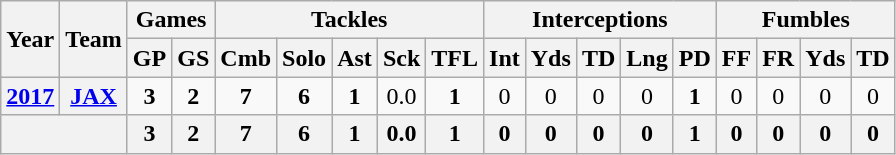<table class="wikitable" style="text-align:center">
<tr>
<th rowspan="2">Year</th>
<th rowspan="2">Team</th>
<th colspan="2">Games</th>
<th colspan="5">Tackles</th>
<th colspan="5">Interceptions</th>
<th colspan="4">Fumbles</th>
</tr>
<tr>
<th>GP</th>
<th>GS</th>
<th>Cmb</th>
<th>Solo</th>
<th>Ast</th>
<th>Sck</th>
<th>TFL</th>
<th>Int</th>
<th>Yds</th>
<th>TD</th>
<th>Lng</th>
<th>PD</th>
<th>FF</th>
<th>FR</th>
<th>Yds</th>
<th>TD</th>
</tr>
<tr>
<th><a href='#'>2017</a></th>
<th><a href='#'>JAX</a></th>
<td><strong>3</strong></td>
<td><strong>2</strong></td>
<td><strong>7</strong></td>
<td><strong>6</strong></td>
<td><strong>1</strong></td>
<td>0.0</td>
<td><strong>1</strong></td>
<td>0</td>
<td>0</td>
<td>0</td>
<td>0</td>
<td><strong>1</strong></td>
<td>0</td>
<td>0</td>
<td>0</td>
<td>0</td>
</tr>
<tr>
<th colspan="2"></th>
<th>3</th>
<th>2</th>
<th>7</th>
<th>6</th>
<th>1</th>
<th>0.0</th>
<th>1</th>
<th>0</th>
<th>0</th>
<th>0</th>
<th>0</th>
<th>1</th>
<th>0</th>
<th>0</th>
<th>0</th>
<th>0</th>
</tr>
</table>
